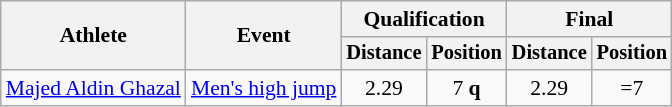<table class=wikitable style="font-size:90%">
<tr>
<th rowspan="2">Athlete</th>
<th rowspan="2">Event</th>
<th colspan="2">Qualification</th>
<th colspan="2">Final</th>
</tr>
<tr style="font-size:95%">
<th>Distance</th>
<th>Position</th>
<th>Distance</th>
<th>Position</th>
</tr>
<tr align=center>
<td align=left><a href='#'>Majed Aldin Ghazal</a></td>
<td align=left><a href='#'>Men's high jump</a></td>
<td>2.29</td>
<td>7 <strong>q</strong></td>
<td>2.29</td>
<td>=7</td>
</tr>
</table>
